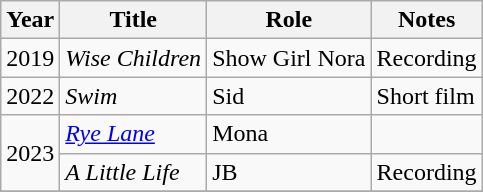<table class="wikitable sortable">
<tr>
<th>Year</th>
<th>Title</th>
<th>Role</th>
<th class=unsortable>Notes</th>
</tr>
<tr>
<td>2019</td>
<td><em>Wise Children</em></td>
<td>Show Girl Nora</td>
<td>Recording</td>
</tr>
<tr>
<td>2022</td>
<td><em>Swim</em></td>
<td>Sid</td>
<td>Short film</td>
</tr>
<tr>
<td rowspan="2">2023</td>
<td><em><a href='#'>Rye Lane</a></em></td>
<td>Mona</td>
</tr>
<tr>
<td><em>A Little Life</em></td>
<td>JB</td>
<td>Recording</td>
</tr>
<tr>
</tr>
</table>
